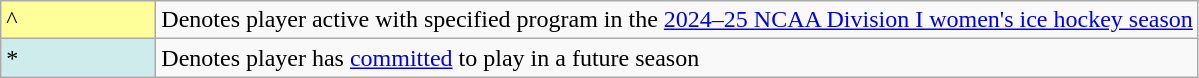<table class="wikitable">
<tr>
<td style="background-color:#FFFF99; border:1px solid #aaaaaa; width:6em">^</td>
<td>Denotes player active with specified program in the <a href='#'>2024–25 NCAA Division I women's ice hockey season</a></td>
</tr>
<tr>
<td style="background-color:#CFECEC; border:1px solid #aaaaaa; width:6em">*</td>
<td>Denotes player has <a href='#'>committed</a> to play in a future season</td>
</tr>
</table>
